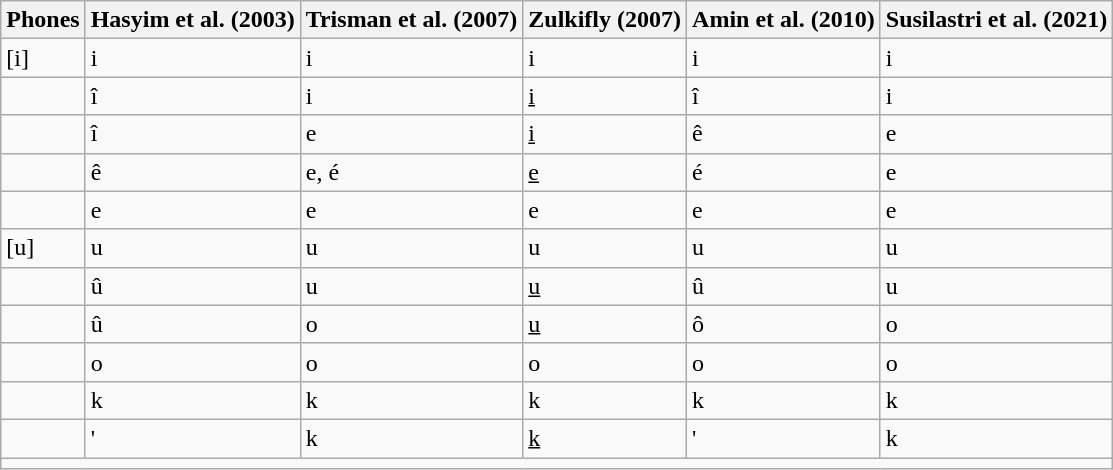<table class="wikitable">
<tr>
<th>Phones</th>
<th>Hasyim et al. (2003)</th>
<th>Trisman et al. (2007)</th>
<th>Zulkifly (2007)</th>
<th>Amin et al. (2010)</th>
<th>Susilastri et al. (2021)</th>
</tr>
<tr>
<td>[i]</td>
<td>i</td>
<td>i</td>
<td>i</td>
<td>i</td>
<td>i</td>
</tr>
<tr>
<td></td>
<td>î</td>
<td>i</td>
<td><u>i</u></td>
<td>î</td>
<td>i</td>
</tr>
<tr>
<td></td>
<td>î</td>
<td>e</td>
<td><u>i</u></td>
<td>ê</td>
<td>e</td>
</tr>
<tr>
<td></td>
<td>ê</td>
<td>e, é</td>
<td><u>e</u></td>
<td>é</td>
<td>e</td>
</tr>
<tr>
<td></td>
<td>e</td>
<td>e</td>
<td>e</td>
<td>e</td>
<td>e</td>
</tr>
<tr>
<td>[u]</td>
<td>u</td>
<td>u</td>
<td>u</td>
<td>u</td>
<td>u</td>
</tr>
<tr>
<td></td>
<td>û</td>
<td>u</td>
<td><u>u</u></td>
<td>û</td>
<td>u</td>
</tr>
<tr>
<td></td>
<td>û</td>
<td>o</td>
<td><u>u</u></td>
<td>ô</td>
<td>o</td>
</tr>
<tr>
<td></td>
<td>o</td>
<td>o</td>
<td>o</td>
<td>o</td>
<td>o</td>
</tr>
<tr>
<td></td>
<td>k</td>
<td>k</td>
<td>k</td>
<td>k</td>
<td>k</td>
</tr>
<tr>
<td></td>
<td>'</td>
<td>k</td>
<td><u>k</u></td>
<td>'</td>
<td>k</td>
</tr>
<tr>
<td colspan="6"></td>
</tr>
</table>
